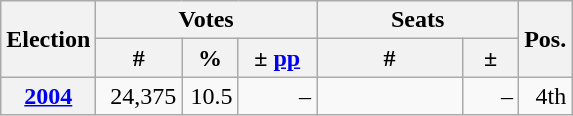<table class=wikitable style="text-align: right;">
<tr>
<th rowspan=2>Election</th>
<th colspan=3>Votes</th>
<th colspan=2>Seats</th>
<th rowspan=2>Pos.</th>
</tr>
<tr>
<th width=50px>#</th>
<th width=30px>%</th>
<th width=45px>± <a href='#'>pp</a></th>
<th width=90px>#</th>
<th width=30px>±</th>
</tr>
<tr>
<th><a href='#'>2004</a></th>
<td>24,375</td>
<td>10.5</td>
<td>–</td>
<td></td>
<td>–</td>
<td>4th</td>
</tr>
</table>
